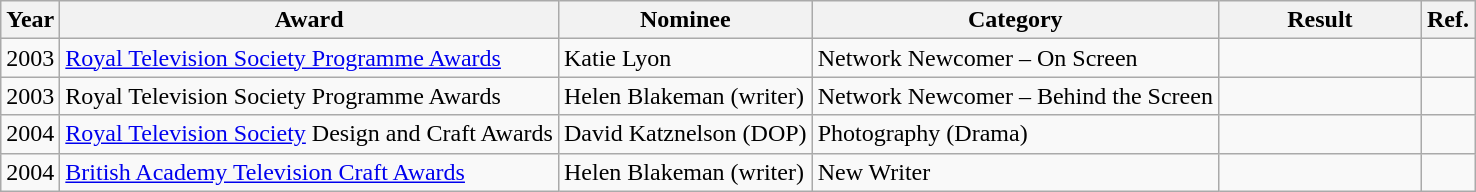<table class="wikitable plainrowheaders">
<tr>
<th>Year</th>
<th>Award</th>
<th>Nominee</th>
<th>Category</th>
<th style="min-width: 8em">Result</th>
<th>Ref.</th>
</tr>
<tr>
<td>2003</td>
<td><a href='#'>Royal Television Society Programme Awards</a></td>
<td>Katie Lyon</td>
<td>Network Newcomer – On Screen</td>
<td></td>
<td></td>
</tr>
<tr>
<td>2003</td>
<td>Royal Television Society Programme Awards</td>
<td>Helen Blakeman (writer)</td>
<td>Network Newcomer – Behind the Screen</td>
<td></td>
<td></td>
</tr>
<tr>
<td>2004</td>
<td><a href='#'>Royal Television Society</a> Design and Craft Awards</td>
<td>David Katznelson (DOP)</td>
<td>Photography (Drama)</td>
<td></td>
<td></td>
</tr>
<tr>
<td>2004</td>
<td><a href='#'>British Academy Television Craft Awards</a></td>
<td>Helen Blakeman (writer)</td>
<td>New Writer</td>
<td></td>
<td></td>
</tr>
</table>
